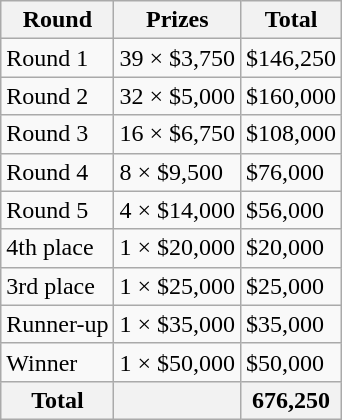<table class="wikitable">
<tr>
<th>Round</th>
<th>Prizes</th>
<th>Total</th>
</tr>
<tr>
<td>Round 1</td>
<td>39 × $3,750</td>
<td>$146,250</td>
</tr>
<tr>
<td>Round 2</td>
<td>32 × $5,000</td>
<td>$160,000</td>
</tr>
<tr>
<td>Round 3</td>
<td>16 × $6,750</td>
<td>$108,000</td>
</tr>
<tr>
<td>Round 4</td>
<td>8 × $9,500</td>
<td>$76,000</td>
</tr>
<tr>
<td>Round 5</td>
<td>4 × $14,000</td>
<td>$56,000</td>
</tr>
<tr>
<td>4th place</td>
<td>1 × $20,000</td>
<td>$20,000</td>
</tr>
<tr>
<td>3rd place</td>
<td>1 × $25,000</td>
<td>$25,000</td>
</tr>
<tr>
<td>Runner-up</td>
<td>1 × $35,000</td>
<td>$35,000</td>
</tr>
<tr>
<td>Winner</td>
<td>1 × $50,000</td>
<td>$50,000</td>
</tr>
<tr>
<th>Total</th>
<th></th>
<th>676,250</th>
</tr>
</table>
